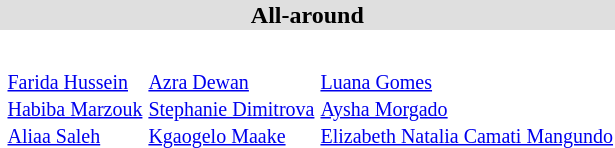<table>
<tr bgcolor="DFDFDF">
<td colspan="4" align="center"><strong>All-around</strong></td>
</tr>
<tr>
<th scope=row style="text-align:left"></th>
<td></td>
<td></td>
<td></td>
</tr>
<tr>
<th scope=row style="text-align:left"></th>
<td valign="top"><br><small><a href='#'>Farida Hussein</a><br><a href='#'>Habiba Marzouk</a><br><a href='#'>Aliaa Saleh</a></small></td>
<td valign="top"><br><small><a href='#'>Azra Dewan</a><br><a href='#'>Stephanie Dimitrova</a><br><a href='#'>Kgaogelo Maake</a></small></td>
<td valign="top"><br><small><a href='#'>Luana Gomes</a><br><a href='#'>Aysha Morgado</a><br><a href='#'>Elizabeth Natalia Camati Mangundo</a></small></td>
</tr>
<tr>
<th scope=row style="text-align:left"> </th>
<td></td>
<td></td>
<td></td>
</tr>
<tr>
<th scope=row style="text-align:left"> </th>
<td></td>
<td></td>
<td></td>
</tr>
<tr>
<th scope=row style="text-align:left"> </th>
<td></td>
<td></td>
<td></td>
</tr>
<tr>
<th scope=row style="text-align:left"> </th>
<td></td>
<td></td>
<td></td>
</tr>
<tr>
</tr>
</table>
